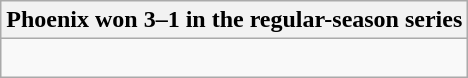<table class="wikitable collapsible collapsed">
<tr>
<th>Phoenix won 3–1 in the regular-season series</th>
</tr>
<tr>
<td><br>


</td>
</tr>
</table>
